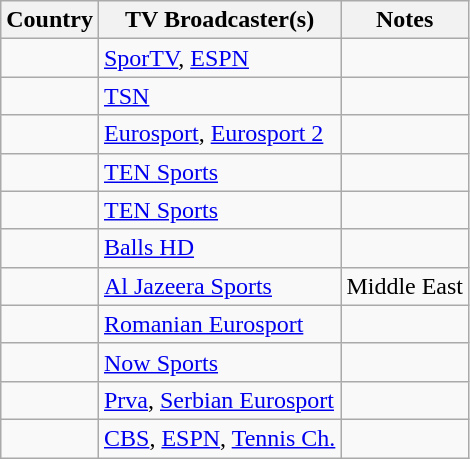<table class="wikitable">
<tr>
<th>Country</th>
<th>TV Broadcaster(s)</th>
<th>Notes</th>
</tr>
<tr>
<td></td>
<td><a href='#'>SporTV</a>, <a href='#'>ESPN</a></td>
<td></td>
</tr>
<tr>
<td></td>
<td><a href='#'>TSN</a></td>
<td></td>
</tr>
<tr>
<td></td>
<td><a href='#'>Eurosport</a>, <a href='#'>Eurosport 2</a></td>
<td></td>
</tr>
<tr>
<td></td>
<td><a href='#'>TEN Sports</a></td>
<td></td>
</tr>
<tr>
<td></td>
<td><a href='#'>TEN Sports</a></td>
<td></td>
</tr>
<tr>
<td></td>
<td><a href='#'>Balls HD</a></td>
<td></td>
</tr>
<tr>
<td></td>
<td><a href='#'> Al Jazeera Sports</a></td>
<td>Middle East</td>
</tr>
<tr>
<td></td>
<td><a href='#'>Romanian Eurosport</a></td>
<td></td>
</tr>
<tr>
<td></td>
<td><a href='#'>Now Sports</a></td>
<td></td>
</tr>
<tr>
<td></td>
<td><a href='#'>Prva</a>, <a href='#'>Serbian Eurosport</a></td>
<td></td>
</tr>
<tr>
<td></td>
<td><a href='#'>CBS</a>, <a href='#'>ESPN</a>, <a href='#'>Tennis Ch.</a></td>
<td></td>
</tr>
</table>
